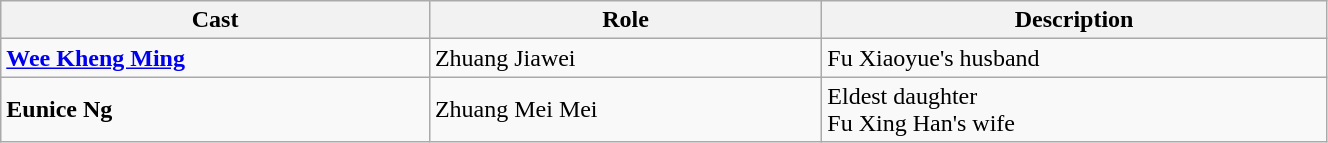<table class="wikitable" width="70%">
<tr>
<th>Cast</th>
<th>Role</th>
<th>Description</th>
</tr>
<tr>
<td><strong><a href='#'>Wee Kheng Ming</a></strong></td>
<td>Zhuang Jiawei</td>
<td>Fu Xiaoyue's husband</td>
</tr>
<tr>
<td><strong>Eunice Ng</strong></td>
<td>Zhuang Mei Mei</td>
<td>Eldest daughter<br>Fu Xing Han's wife</td>
</tr>
</table>
